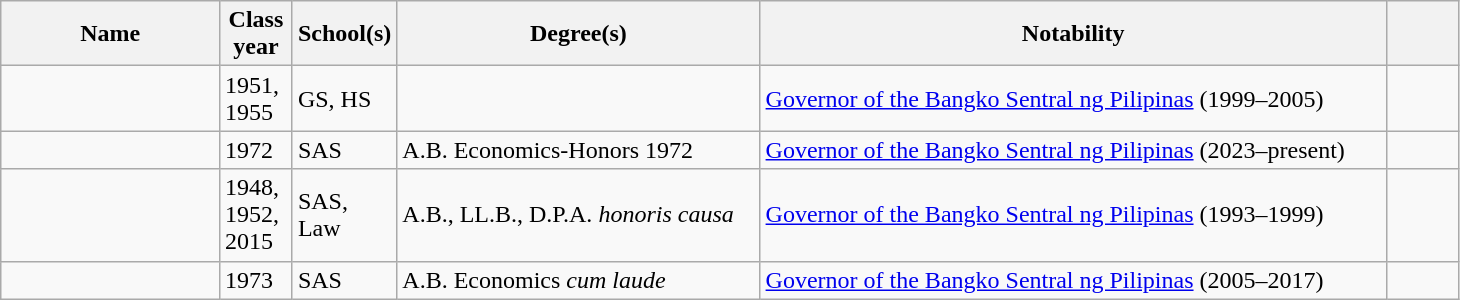<table class="wikitable sortable" style="width:77%">
<tr>
<th style="width:15%;">Name</th>
<th style="width:5%;">Class year</th>
<th style="width:5%;">School(s)</th>
<th>Degree(s)</th>
<th style="width:*;" class="unsortable">Notability</th>
<th style="width:5%;" class="unsortable"></th>
</tr>
<tr>
<td></td>
<td>1951, 1955</td>
<td>GS, HS</td>
<td></td>
<td><a href='#'>Governor of the Bangko Sentral ng Pilipinas</a> (1999–2005)</td>
<td></td>
</tr>
<tr>
<td></td>
<td>1972</td>
<td>SAS</td>
<td>A.B. Economics-Honors 1972</td>
<td><a href='#'>Governor of the Bangko Sentral ng Pilipinas</a> (2023–present)</td>
<td></td>
</tr>
<tr>
<td></td>
<td>1948, 1952, 2015</td>
<td>SAS, Law</td>
<td>A.B., LL.B., D.P.A. <em>honoris causa</em></td>
<td><a href='#'>Governor of the Bangko Sentral ng Pilipinas</a> (1993–1999)</td>
<td></td>
</tr>
<tr>
<td></td>
<td>1973</td>
<td>SAS</td>
<td>A.B. Economics <em>cum laude</em></td>
<td><a href='#'>Governor of the Bangko Sentral ng Pilipinas</a> (2005–2017)</td>
<td></td>
</tr>
</table>
